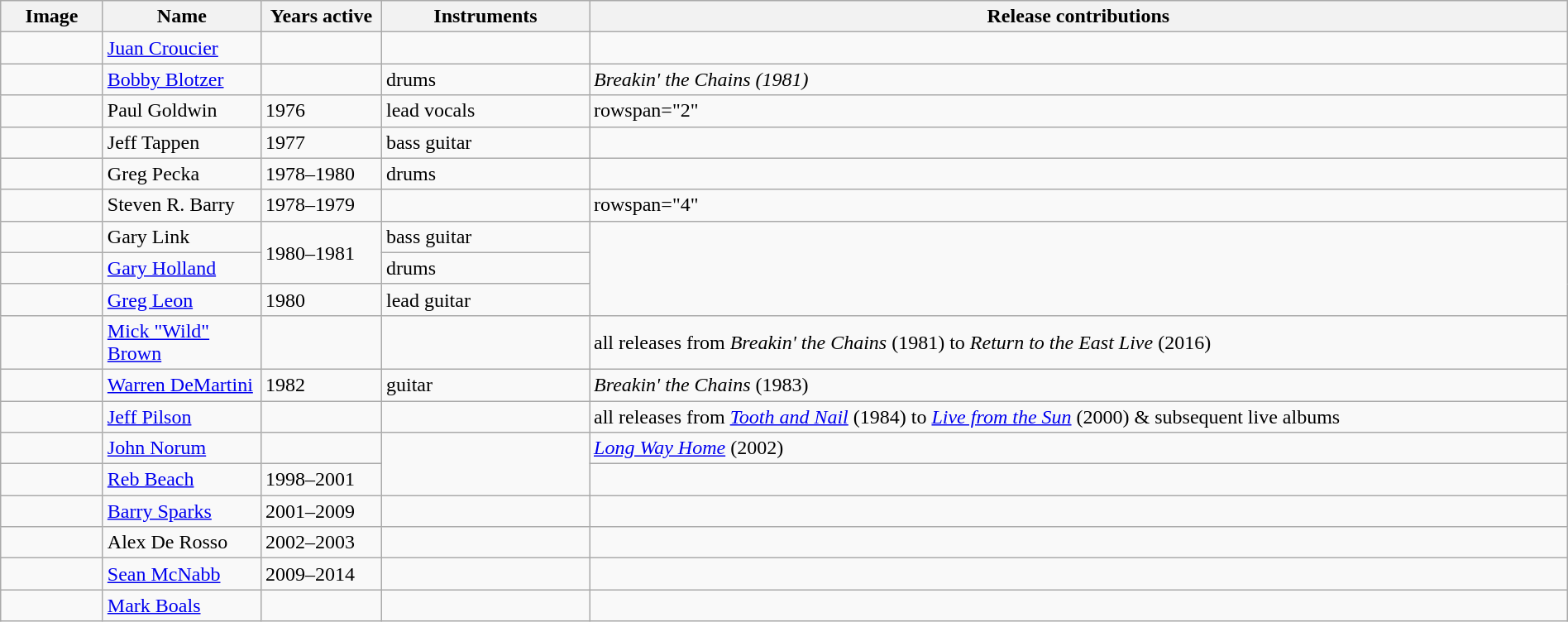<table class="wikitable" border="1" width=100%>
<tr>
<th width="75">Image</th>
<th width="120">Name</th>
<th width="90">Years active</th>
<th width="160">Instruments</th>
<th>Release contributions</th>
</tr>
<tr>
<td></td>
<td><a href='#'>Juan Croucier</a></td>
<td></td>
<td></td>
<td></td>
</tr>
<tr>
<td></td>
<td><a href='#'>Bobby Blotzer</a></td>
<td></td>
<td>drums</td>
<td {{hlist><em>Breakin' the Chains (1981)</em> </td>
</tr>
<tr>
<td></td>
<td>Paul Goldwin</td>
<td>1976</td>
<td>lead vocals</td>
<td>rowspan="2" </td>
</tr>
<tr>
<td></td>
<td>Jeff Tappen</td>
<td>1977</td>
<td>bass guitar</td>
</tr>
<tr>
<td></td>
<td>Greg Pecka</td>
<td>1978–1980</td>
<td>drums</td>
<td></td>
</tr>
<tr>
<td></td>
<td>Steven R. Barry</td>
<td>1978–1979</td>
<td></td>
<td>rowspan="4" </td>
</tr>
<tr>
<td></td>
<td>Gary Link</td>
<td rowspan="2">1980–1981</td>
<td>bass guitar</td>
</tr>
<tr>
<td></td>
<td><a href='#'>Gary Holland</a></td>
<td>drums</td>
</tr>
<tr>
<td></td>
<td><a href='#'>Greg Leon</a></td>
<td>1980</td>
<td>lead guitar</td>
</tr>
<tr>
<td></td>
<td><a href='#'>Mick "Wild" Brown</a></td>
<td></td>
<td></td>
<td>all releases from <em>Breakin' the Chains</em> (1981) to <em>Return to the East Live</em> (2016)</td>
</tr>
<tr>
<td></td>
<td><a href='#'>Warren DeMartini</a></td>
<td>1982</td>
<td>guitar</td>
<td><em>Breakin' the Chains</em> (1983) </td>
</tr>
<tr>
<td></td>
<td><a href='#'>Jeff Pilson</a></td>
<td></td>
<td></td>
<td {{hlist>all releases from <em><a href='#'>Tooth and Nail</a></em> (1984) to <em><a href='#'>Live from the Sun</a></em> (2000) & subsequent live albums</td>
</tr>
<tr>
<td></td>
<td><a href='#'>John Norum</a></td>
<td></td>
<td Rowspan="2"></td>
<td><em><a href='#'>Long Way Home</a></em> (2002)</td>
</tr>
<tr>
<td></td>
<td><a href='#'>Reb Beach</a></td>
<td>1998–2001</td>
<td></td>
</tr>
<tr>
<td></td>
<td><a href='#'>Barry Sparks</a></td>
<td>2001–2009</td>
<td></td>
<td></td>
</tr>
<tr>
<td></td>
<td>Alex De Rosso</td>
<td>2002–2003</td>
<td></td>
<td></td>
</tr>
<tr>
<td></td>
<td><a href='#'>Sean McNabb</a></td>
<td>2009–2014</td>
<td></td>
<td></td>
</tr>
<tr>
<td></td>
<td><a href='#'>Mark Boals</a></td>
<td></td>
<td></td>
<td></td>
</tr>
</table>
